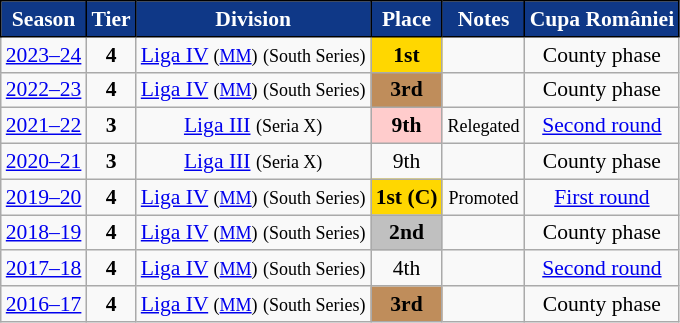<table class="wikitable" style="text-align:center; font-size:90%">
<tr>
<th style="background:#0f3887;color:#ffffff;border:1px solid #000000;">Season</th>
<th style="background:#0f3887;color:#ffffff;border:1px solid #000000;">Tier</th>
<th style="background:#0f3887;color:#ffffff;border:1px solid #000000;">Division</th>
<th style="background:#0f3887;color:#ffffff;border:1px solid #000000;">Place</th>
<th style="background:#0f3887;color:#ffffff;border:1px solid #000000;">Notes</th>
<th style="background:#0f3887;color:#ffffff;border:1px solid #000000;">Cupa României</th>
</tr>
<tr>
<td><a href='#'>2023–24</a></td>
<td><strong>4</strong></td>
<td><a href='#'>Liga IV</a> <small>(<a href='#'>MM</a>)</small> <small>(South Series)</small></td>
<td align=center bgcolor=gold><strong>1st</strong></td>
<td></td>
<td>County phase</td>
</tr>
<tr>
<td><a href='#'>2022–23</a></td>
<td><strong>4</strong></td>
<td><a href='#'>Liga IV</a> <small>(<a href='#'>MM</a>)</small> <small>(South Series)</small></td>
<td align=center bgcolor=#BF8D5B><strong>3rd</strong></td>
<td></td>
<td>County phase</td>
</tr>
<tr>
<td><a href='#'>2021–22</a></td>
<td><strong>3</strong></td>
<td><a href='#'>Liga III</a> <small>(Seria X)</small></td>
<td align=center bgcolor=#FFCCCC><strong>9th</strong></td>
<td><small>Relegated</small></td>
<td><a href='#'>Second round</a></td>
</tr>
<tr>
<td><a href='#'>2020–21</a></td>
<td><strong>3</strong></td>
<td><a href='#'>Liga III</a> <small>(Seria X)</small></td>
<td>9th</td>
<td></td>
<td>County phase</td>
</tr>
<tr>
<td><a href='#'>2019–20</a></td>
<td><strong>4</strong></td>
<td><a href='#'>Liga IV</a> <small>(<a href='#'>MM</a>)</small> <small>(South Series)</small></td>
<td align=center bgcolor=gold><strong>1st</strong> <strong>(C)</strong></td>
<td><small>Promoted</small></td>
<td><a href='#'>First round</a></td>
</tr>
<tr>
<td><a href='#'>2018–19</a></td>
<td><strong>4</strong></td>
<td><a href='#'>Liga IV</a> <small>(<a href='#'>MM</a>)</small> <small>(South Series)</small></td>
<td align=center bgcolor=silver><strong>2nd</strong></td>
<td></td>
<td>County phase</td>
</tr>
<tr>
<td><a href='#'>2017–18</a></td>
<td><strong>4</strong></td>
<td><a href='#'>Liga IV</a> <small>(<a href='#'>MM</a>)</small> <small>(South Series)</small></td>
<td>4th</td>
<td></td>
<td><a href='#'>Second round</a></td>
</tr>
<tr>
<td><a href='#'>2016–17</a></td>
<td><strong>4</strong></td>
<td><a href='#'>Liga IV</a> <small>(<a href='#'>MM</a>)</small> <small>(South Series)</small></td>
<td align=center bgcolor=#BF8D5B><strong>3rd</strong></td>
<td></td>
<td>County phase</td>
</tr>
</table>
